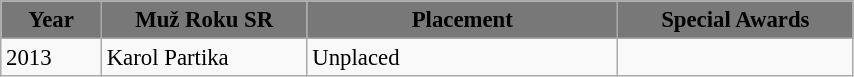<table class="wikitable sortable" style="font-size:95%;">
<tr colspan="10" style="background:#787878; text-align:center;">
<td width="60"><span><strong>Year</strong></span></td>
<td style="width:130px;"><span><strong>Muž Roku SR</strong></span></td>
<td style="width:200px;"><span><strong>Placement</strong></span></td>
<td style="width:150px;"><span><strong>Special Awards</strong></span></td>
</tr>
<tr>
<td>2013</td>
<td>Karol Partika</td>
<td>Unplaced</td>
<td></td>
</tr>
</table>
